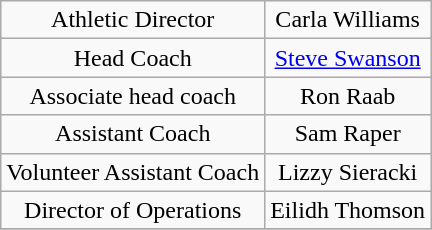<table class="wikitable" style="text-align: center;">
<tr>
<td>Athletic Director</td>
<td>Carla Williams</td>
</tr>
<tr>
<td>Head Coach</td>
<td><a href='#'>Steve Swanson</a></td>
</tr>
<tr>
<td>Associate head coach</td>
<td>Ron Raab</td>
</tr>
<tr>
<td>Assistant Coach</td>
<td>Sam Raper</td>
</tr>
<tr>
<td>Volunteer Assistant Coach</td>
<td>Lizzy Sieracki</td>
</tr>
<tr>
<td>Director of Operations</td>
<td>Eilidh Thomson</td>
</tr>
<tr>
</tr>
</table>
